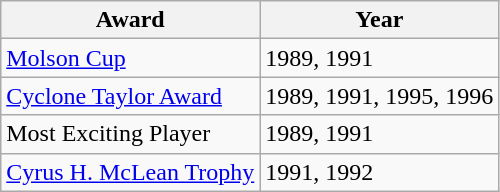<table class="wikitable">
<tr>
<th>Award</th>
<th>Year</th>
</tr>
<tr>
<td><a href='#'>Molson Cup</a></td>
<td>1989, 1991</td>
</tr>
<tr>
<td><a href='#'>Cyclone Taylor Award</a></td>
<td>1989, 1991, 1995, 1996</td>
</tr>
<tr>
<td>Most Exciting Player</td>
<td>1989, 1991</td>
</tr>
<tr>
<td><a href='#'>Cyrus H. McLean Trophy</a></td>
<td>1991, 1992</td>
</tr>
</table>
